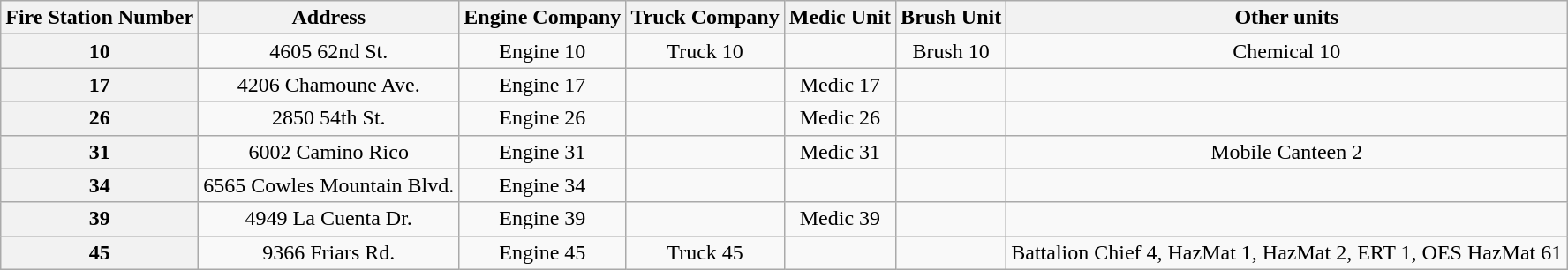<table class=wikitable style="text-align:center;">
<tr>
<th>Fire Station Number</th>
<th>Address</th>
<th>Engine Company</th>
<th>Truck Company</th>
<th>Medic Unit</th>
<th>Brush Unit</th>
<th>Other units</th>
</tr>
<tr>
<th>10</th>
<td>4605 62nd St.</td>
<td>Engine 10</td>
<td>Truck 10</td>
<td></td>
<td>Brush 10</td>
<td>Chemical 10</td>
</tr>
<tr>
<th>17</th>
<td>4206 Chamoune Ave.</td>
<td>Engine 17</td>
<td></td>
<td>Medic 17</td>
<td></td>
<td></td>
</tr>
<tr>
<th>26</th>
<td>2850 54th St.</td>
<td>Engine 26</td>
<td></td>
<td>Medic 26</td>
<td></td>
<td></td>
</tr>
<tr>
<th>31</th>
<td>6002 Camino Rico</td>
<td>Engine 31</td>
<td></td>
<td>Medic 31</td>
<td></td>
<td>Mobile Canteen 2</td>
</tr>
<tr>
<th>34</th>
<td>6565 Cowles Mountain Blvd.</td>
<td>Engine 34</td>
<td></td>
<td></td>
<td></td>
<td></td>
</tr>
<tr>
<th>39</th>
<td>4949 La Cuenta Dr.</td>
<td>Engine 39</td>
<td></td>
<td>Medic 39</td>
<td></td>
<td></td>
</tr>
<tr>
<th>45</th>
<td>9366 Friars Rd.</td>
<td>Engine 45</td>
<td>Truck 45</td>
<td></td>
<td></td>
<td>Battalion Chief 4, HazMat 1, HazMat 2, ERT 1, OES HazMat 61</td>
</tr>
</table>
